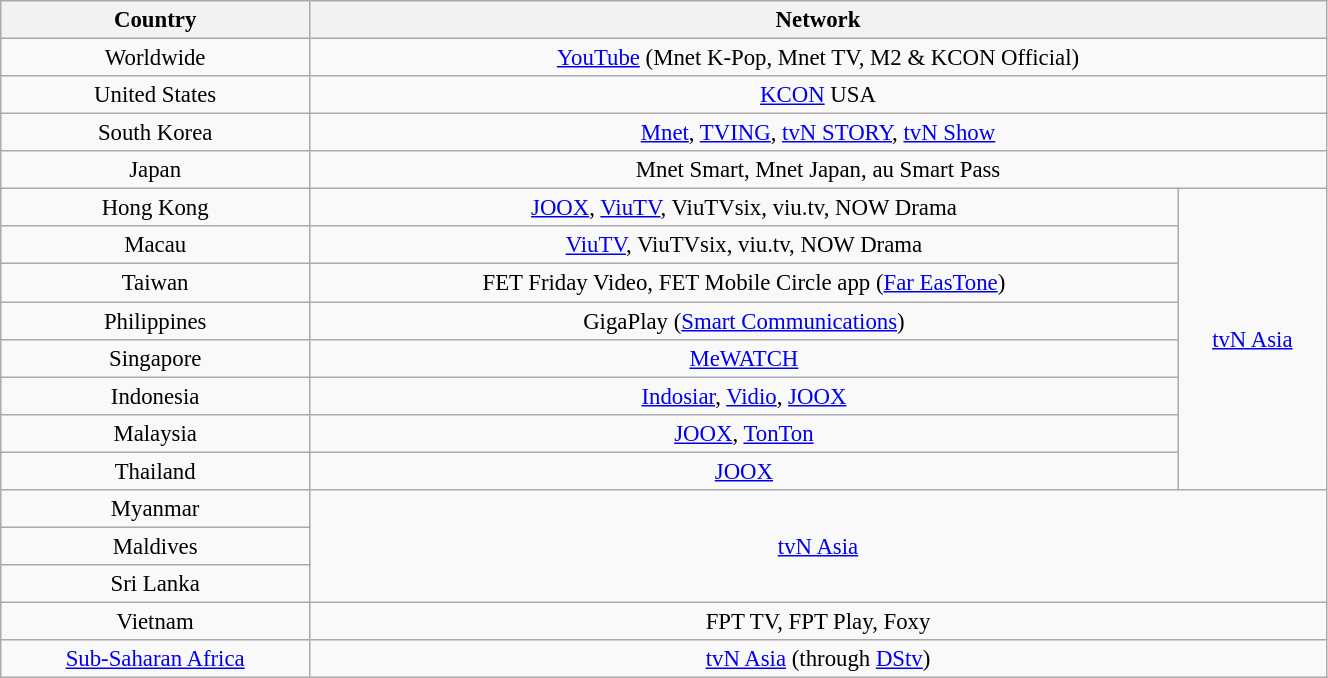<table class="wikitable" style="width:70%; text-align:center; font-size:95%">
<tr>
<th>Country</th>
<th colspan="2">Network</th>
</tr>
<tr>
<td>Worldwide</td>
<td colspan="2"><a href='#'>YouTube</a> (Mnet K-Pop, Mnet TV, M2 & KCON Official)</td>
</tr>
<tr>
<td>United States</td>
<td colspan="2"><a href='#'>KCON</a> USA</td>
</tr>
<tr>
<td>South Korea</td>
<td colspan="2"><a href='#'>Mnet</a>, <a href='#'>TVING</a>, <a href='#'>tvN STORY</a>, <a href='#'>tvN Show</a></td>
</tr>
<tr>
<td>Japan</td>
<td colspan="2">Mnet Smart, Mnet Japan, au Smart Pass</td>
</tr>
<tr>
<td>Hong Kong</td>
<td><a href='#'>JOOX</a>, <a href='#'>ViuTV</a>, ViuTVsix, viu.tv, NOW Drama</td>
<td rowspan="8"><a href='#'>tvN Asia</a></td>
</tr>
<tr>
<td>Macau</td>
<td><a href='#'>ViuTV</a>, ViuTVsix, viu.tv, NOW Drama</td>
</tr>
<tr>
<td>Taiwan</td>
<td>FET Friday Video, FET Mobile Circle app (<a href='#'>Far EasTone</a>)</td>
</tr>
<tr>
<td>Philippines</td>
<td>GigaPlay (<a href='#'>Smart Communications</a>)</td>
</tr>
<tr>
<td>Singapore</td>
<td><a href='#'>MeWATCH</a></td>
</tr>
<tr>
<td>Indonesia</td>
<td><a href='#'>Indosiar</a>, <a href='#'>Vidio</a>, <a href='#'>JOOX</a></td>
</tr>
<tr>
<td>Malaysia</td>
<td><a href='#'>JOOX</a>, <a href='#'>TonTon</a></td>
</tr>
<tr>
<td>Thailand</td>
<td><a href='#'>JOOX</a></td>
</tr>
<tr>
<td>Myanmar</td>
<td colspan="2" rowspan="3"><a href='#'>tvN Asia</a></td>
</tr>
<tr>
<td>Maldives</td>
</tr>
<tr>
<td>Sri Lanka</td>
</tr>
<tr>
<td>Vietnam</td>
<td colspan="2">FPT TV, FPT Play, Foxy</td>
</tr>
<tr>
<td><a href='#'>Sub-Saharan Africa</a></td>
<td colspan="2"><a href='#'>tvN Asia</a> (through <a href='#'>DStv</a>)</td>
</tr>
</table>
